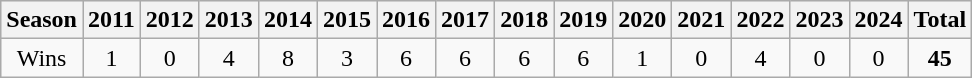<table class="wikitable">
<tr style="background:#e9e9e9;">
<th>Season</th>
<th>2011</th>
<th>2012</th>
<th>2013</th>
<th>2014</th>
<th>2015</th>
<th>2016</th>
<th>2017</th>
<th>2018</th>
<th>2019</th>
<th>2020</th>
<th>2021</th>
<th>2022</th>
<th>2023</th>
<th>2024</th>
<th><strong>Total</strong></th>
</tr>
<tr align=center>
<td>Wins</td>
<td>1</td>
<td>0</td>
<td>4</td>
<td>8</td>
<td>3</td>
<td>6</td>
<td>6</td>
<td>6</td>
<td>6</td>
<td>1</td>
<td>0</td>
<td>4</td>
<td>0</td>
<td>0</td>
<td><strong>45</strong></td>
</tr>
</table>
